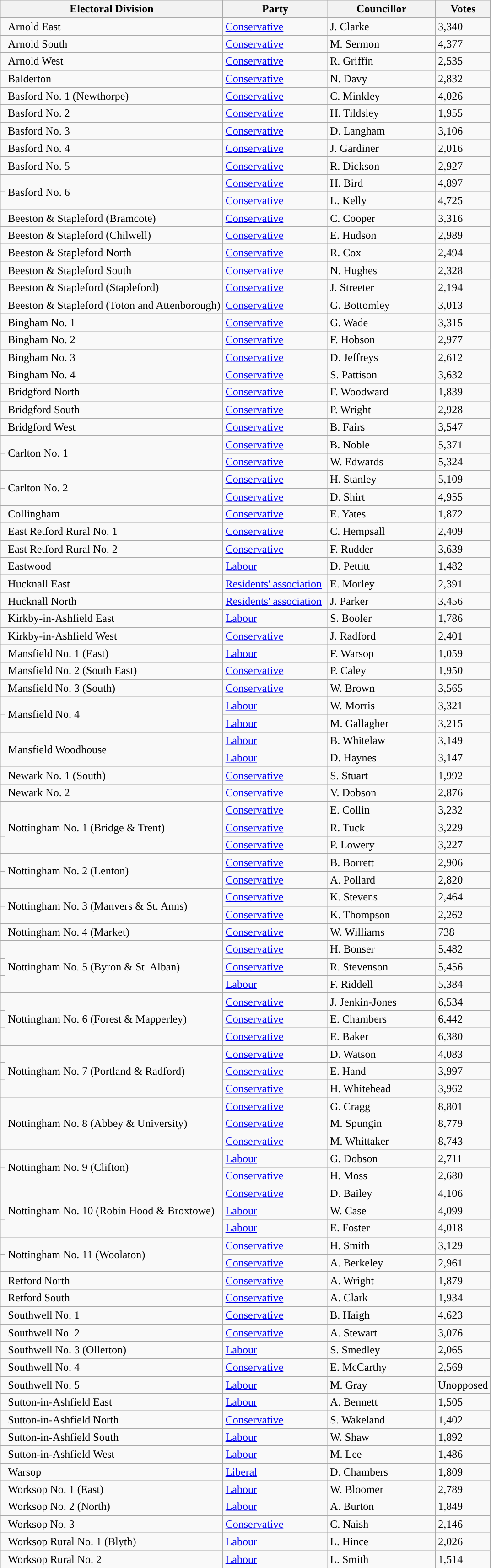<table class="wikitable">
<tr>
<th colspan="2">Electoral Division</th>
<th width="145px">Party</th>
<th width="150px">Councillor</th>
<th width="60px">Votes</th>
</tr>
<tr>
<td style="color:inherit;background:"></td>
<td>Arnold East</td>
<td><a href='#'>Conservative</a></td>
<td>J. Clarke</td>
<td>3,340</td>
</tr>
<tr>
<td style="color:inherit;background:"></td>
<td>Arnold South</td>
<td><a href='#'>Conservative</a></td>
<td>M. Sermon</td>
<td>4,377</td>
</tr>
<tr>
<td style="color:inherit;background:"></td>
<td>Arnold West</td>
<td><a href='#'>Conservative</a></td>
<td>R. Griffin</td>
<td>2,535</td>
</tr>
<tr>
<td style="color:inherit;background:"></td>
<td>Balderton</td>
<td><a href='#'>Conservative</a></td>
<td>N. Davy</td>
<td>2,832</td>
</tr>
<tr>
<td style="color:inherit;background:"></td>
<td>Basford No. 1 (Newthorpe)</td>
<td><a href='#'>Conservative</a></td>
<td>C. Minkley</td>
<td>4,026</td>
</tr>
<tr>
<td style="color:inherit;background:"></td>
<td>Basford No. 2</td>
<td><a href='#'>Conservative</a></td>
<td>H. Tildsley</td>
<td>1,955</td>
</tr>
<tr>
<td style="color:inherit;background:"></td>
<td>Basford No. 3</td>
<td><a href='#'>Conservative</a></td>
<td>D. Langham</td>
<td>3,106</td>
</tr>
<tr>
<td style="color:inherit;background:"></td>
<td>Basford No. 4</td>
<td><a href='#'>Conservative</a></td>
<td>J. Gardiner</td>
<td>2,016</td>
</tr>
<tr>
<td style="color:inherit;background:"></td>
<td>Basford No. 5</td>
<td><a href='#'>Conservative</a></td>
<td>R. Dickson</td>
<td>2,927</td>
</tr>
<tr>
<td style="color:inherit;background:"></td>
<td rowspan="2">Basford No. 6</td>
<td><a href='#'>Conservative</a></td>
<td>H. Bird</td>
<td>4,897</td>
</tr>
<tr>
<td style="color:inherit;background:"></td>
<td><a href='#'>Conservative</a></td>
<td>L. Kelly</td>
<td>4,725</td>
</tr>
<tr>
<td style="color:inherit;background:"></td>
<td>Beeston & Stapleford (Bramcote)</td>
<td><a href='#'>Conservative</a></td>
<td>C. Cooper</td>
<td>3,316</td>
</tr>
<tr>
<td style="color:inherit;background:"></td>
<td>Beeston & Stapleford (Chilwell)</td>
<td><a href='#'>Conservative</a></td>
<td>E. Hudson</td>
<td>2,989</td>
</tr>
<tr>
<td style="color:inherit;background:"></td>
<td>Beeston & Stapleford North</td>
<td><a href='#'>Conservative</a></td>
<td>R. Cox</td>
<td>2,494</td>
</tr>
<tr>
<td style="color:inherit;background:"></td>
<td>Beeston & Stapleford South</td>
<td><a href='#'>Conservative</a></td>
<td>N. Hughes</td>
<td>2,328</td>
</tr>
<tr>
<td style="color:inherit;background:"></td>
<td>Beeston & Stapleford (Stapleford)</td>
<td><a href='#'>Conservative</a></td>
<td>J. Streeter</td>
<td>2,194</td>
</tr>
<tr>
<td style="color:inherit;background:"></td>
<td>Beeston & Stapleford (Toton and Attenborough)</td>
<td><a href='#'>Conservative</a></td>
<td>G. Bottomley</td>
<td>3,013</td>
</tr>
<tr>
<td style="color:inherit;background:"></td>
<td>Bingham No. 1</td>
<td><a href='#'>Conservative</a></td>
<td>G. Wade</td>
<td>3,315</td>
</tr>
<tr>
<td style="color:inherit;background:"></td>
<td>Bingham No. 2</td>
<td><a href='#'>Conservative</a></td>
<td>F. Hobson</td>
<td>2,977</td>
</tr>
<tr>
<td style="color:inherit;background:"></td>
<td>Bingham No. 3</td>
<td><a href='#'>Conservative</a></td>
<td>D. Jeffreys</td>
<td>2,612</td>
</tr>
<tr>
<td style="color:inherit;background:"></td>
<td>Bingham No. 4</td>
<td><a href='#'>Conservative</a></td>
<td>S. Pattison</td>
<td>3,632</td>
</tr>
<tr>
<td style="color:inherit;background:"></td>
<td>Bridgford North</td>
<td><a href='#'>Conservative</a></td>
<td>F. Woodward</td>
<td>1,839</td>
</tr>
<tr>
<td style="color:inherit;background:"></td>
<td>Bridgford South</td>
<td><a href='#'>Conservative</a></td>
<td>P. Wright</td>
<td>2,928</td>
</tr>
<tr>
<td style="color:inherit;background:"></td>
<td>Bridgford West</td>
<td><a href='#'>Conservative</a></td>
<td>B. Fairs</td>
<td>3,547</td>
</tr>
<tr>
<td style="color:inherit;background:"></td>
<td rowspan="2">Carlton No. 1</td>
<td><a href='#'>Conservative</a></td>
<td>B. Noble</td>
<td>5,371</td>
</tr>
<tr>
<td style="color:inherit;background:"></td>
<td><a href='#'>Conservative</a></td>
<td>W. Edwards</td>
<td>5,324</td>
</tr>
<tr>
<td style="color:inherit;background:"></td>
<td rowspan="2">Carlton No. 2</td>
<td><a href='#'>Conservative</a></td>
<td>H. Stanley</td>
<td>5,109</td>
</tr>
<tr>
<td style="color:inherit;background:"></td>
<td><a href='#'>Conservative</a></td>
<td>D. Shirt</td>
<td>4,955</td>
</tr>
<tr>
<td style="color:inherit;background:"></td>
<td>Collingham</td>
<td><a href='#'>Conservative</a></td>
<td>E. Yates</td>
<td>1,872</td>
</tr>
<tr>
<td style="color:inherit;background:"></td>
<td>East Retford Rural No. 1</td>
<td><a href='#'>Conservative</a></td>
<td>C. Hempsall</td>
<td>2,409</td>
</tr>
<tr>
<td style="color:inherit;background:"></td>
<td>East Retford Rural No. 2</td>
<td><a href='#'>Conservative</a></td>
<td>F. Rudder</td>
<td>3,639</td>
</tr>
<tr>
<td style="color:inherit;background:"></td>
<td>Eastwood</td>
<td><a href='#'>Labour</a></td>
<td>D. Pettitt</td>
<td>1,482</td>
</tr>
<tr>
<td style="color:inherit;background:"></td>
<td>Hucknall East</td>
<td><a href='#'>Residents' association</a></td>
<td>E. Morley</td>
<td>2,391</td>
</tr>
<tr>
<td style="color:inherit;background:"></td>
<td>Hucknall North</td>
<td><a href='#'>Residents' association</a></td>
<td>J. Parker</td>
<td>3,456</td>
</tr>
<tr>
<td style="color:inherit;background:"></td>
<td>Kirkby-in-Ashfield East</td>
<td><a href='#'>Labour</a></td>
<td>S. Booler</td>
<td>1,786</td>
</tr>
<tr>
<td style="color:inherit;background:"></td>
<td>Kirkby-in-Ashfield West</td>
<td><a href='#'>Conservative</a></td>
<td>J. Radford</td>
<td>2,401</td>
</tr>
<tr>
<td style="color:inherit;background:"></td>
<td>Mansfield No. 1 (East)</td>
<td><a href='#'>Labour</a></td>
<td>F. Warsop</td>
<td>1,059</td>
</tr>
<tr>
<td style="color:inherit;background:"></td>
<td>Mansfield No. 2 (South East)</td>
<td><a href='#'>Conservative</a></td>
<td>P. Caley</td>
<td>1,950</td>
</tr>
<tr>
<td style="color:inherit;background:"></td>
<td>Mansfield No. 3 (South)</td>
<td><a href='#'>Conservative</a></td>
<td>W. Brown</td>
<td>3,565</td>
</tr>
<tr>
<td style="color:inherit;background:"></td>
<td rowspan="2">Mansfield No. 4</td>
<td><a href='#'>Labour</a></td>
<td>W. Morris</td>
<td>3,321</td>
</tr>
<tr>
<td style="color:inherit;background:"></td>
<td><a href='#'>Labour</a></td>
<td>M. Gallagher</td>
<td>3,215</td>
</tr>
<tr>
<td style="color:inherit;background:"></td>
<td rowspan="2">Mansfield Woodhouse</td>
<td><a href='#'>Labour</a></td>
<td>B. Whitelaw</td>
<td>3,149</td>
</tr>
<tr>
<td style="color:inherit;background:"></td>
<td><a href='#'>Labour</a></td>
<td>D. Haynes</td>
<td>3,147</td>
</tr>
<tr>
<td style="color:inherit;background:"></td>
<td>Newark No. 1 (South)</td>
<td><a href='#'>Conservative</a></td>
<td>S. Stuart</td>
<td>1,992</td>
</tr>
<tr>
<td style="color:inherit;background:"></td>
<td>Newark No. 2</td>
<td><a href='#'>Conservative</a></td>
<td>V. Dobson</td>
<td>2,876</td>
</tr>
<tr>
<td style="color:inherit;background:"></td>
<td rowspan="3">Nottingham No. 1 (Bridge & Trent)</td>
<td><a href='#'>Conservative</a></td>
<td>E. Collin</td>
<td>3,232</td>
</tr>
<tr>
<td style="color:inherit;background:"></td>
<td><a href='#'>Conservative</a></td>
<td>R. Tuck</td>
<td>3,229</td>
</tr>
<tr>
<td style="color:inherit;background:"></td>
<td><a href='#'>Conservative</a></td>
<td>P. Lowery</td>
<td>3,227</td>
</tr>
<tr>
<td style="color:inherit;background:"></td>
<td rowspan="2">Nottingham No. 2 (Lenton)</td>
<td><a href='#'>Conservative</a></td>
<td>B. Borrett</td>
<td>2,906</td>
</tr>
<tr>
<td style="color:inherit;background:"></td>
<td><a href='#'>Conservative</a></td>
<td>A. Pollard</td>
<td>2,820</td>
</tr>
<tr>
<td style="color:inherit;background:"></td>
<td rowspan="2">Nottingham No. 3 (Manvers & St. Anns)</td>
<td><a href='#'>Conservative</a></td>
<td>K. Stevens</td>
<td>2,464</td>
</tr>
<tr>
<td style="color:inherit;background:"></td>
<td><a href='#'>Conservative</a></td>
<td>K. Thompson</td>
<td>2,262</td>
</tr>
<tr>
<td style="color:inherit;background:"></td>
<td>Nottingham No. 4 (Market)</td>
<td><a href='#'>Conservative</a></td>
<td>W. Williams</td>
<td>738</td>
</tr>
<tr>
<td style="color:inherit;background:"></td>
<td rowspan="3">Nottingham No. 5 (Byron & St. Alban)</td>
<td><a href='#'>Conservative</a></td>
<td>H. Bonser</td>
<td>5,482</td>
</tr>
<tr>
<td style="color:inherit;background:"></td>
<td><a href='#'>Conservative</a></td>
<td>R. Stevenson</td>
<td>5,456</td>
</tr>
<tr>
<td style="color:inherit;background:"></td>
<td><a href='#'>Labour</a></td>
<td>F. Riddell</td>
<td>5,384</td>
</tr>
<tr>
<td style="color:inherit;background:"></td>
<td rowspan="3">Nottingham No. 6 (Forest & Mapperley)</td>
<td><a href='#'>Conservative</a></td>
<td>J. Jenkin-Jones</td>
<td>6,534</td>
</tr>
<tr>
<td style="color:inherit;background:"></td>
<td><a href='#'>Conservative</a></td>
<td>E. Chambers</td>
<td>6,442</td>
</tr>
<tr>
<td style="color:inherit;background:"></td>
<td><a href='#'>Conservative</a></td>
<td>E. Baker</td>
<td>6,380</td>
</tr>
<tr>
<td style="color:inherit;background:"></td>
<td rowspan="3">Nottingham No. 7 (Portland & Radford)</td>
<td><a href='#'>Conservative</a></td>
<td>D. Watson</td>
<td>4,083</td>
</tr>
<tr>
<td style="color:inherit;background:"></td>
<td><a href='#'>Conservative</a></td>
<td>E. Hand</td>
<td>3,997</td>
</tr>
<tr>
<td style="color:inherit;background:"></td>
<td><a href='#'>Conservative</a></td>
<td>H. Whitehead</td>
<td>3,962</td>
</tr>
<tr>
<td style="color:inherit;background:"></td>
<td rowspan="3">Nottingham No. 8 (Abbey & University)</td>
<td><a href='#'>Conservative</a></td>
<td>G. Cragg</td>
<td>8,801</td>
</tr>
<tr>
<td style="color:inherit;background:"></td>
<td><a href='#'>Conservative</a></td>
<td>M. Spungin</td>
<td>8,779</td>
</tr>
<tr>
<td style="color:inherit;background:"></td>
<td><a href='#'>Conservative</a></td>
<td>M. Whittaker</td>
<td>8,743</td>
</tr>
<tr>
<td style="color:inherit;background:"></td>
<td rowspan="2">Nottingham No. 9 (Clifton)</td>
<td><a href='#'>Labour</a></td>
<td>G. Dobson</td>
<td>2,711</td>
</tr>
<tr>
<td style="color:inherit;background:"></td>
<td><a href='#'>Conservative</a></td>
<td>H. Moss</td>
<td>2,680</td>
</tr>
<tr>
<td style="color:inherit;background:"></td>
<td rowspan="3">Nottingham No. 10 (Robin Hood & Broxtowe)</td>
<td><a href='#'>Conservative</a></td>
<td>D. Bailey</td>
<td>4,106</td>
</tr>
<tr>
<td style="color:inherit;background:"></td>
<td><a href='#'>Labour</a></td>
<td>W. Case</td>
<td>4,099</td>
</tr>
<tr>
<td style="color:inherit;background:"></td>
<td><a href='#'>Labour</a></td>
<td>E. Foster</td>
<td>4,018</td>
</tr>
<tr>
<td style="color:inherit;background:"></td>
<td rowspan="2">Nottingham No. 11 (Woolaton)</td>
<td><a href='#'>Conservative</a></td>
<td>H. Smith</td>
<td>3,129</td>
</tr>
<tr>
<td style="color:inherit;background:"></td>
<td><a href='#'>Conservative</a></td>
<td>A. Berkeley</td>
<td>2,961</td>
</tr>
<tr>
<td style="color:inherit;background:"></td>
<td>Retford North</td>
<td><a href='#'>Conservative</a></td>
<td>A. Wright</td>
<td>1,879</td>
</tr>
<tr>
<td style="color:inherit;background:"></td>
<td>Retford South</td>
<td><a href='#'>Conservative</a></td>
<td>A. Clark</td>
<td>1,934</td>
</tr>
<tr>
<td style="color:inherit;background:"></td>
<td>Southwell No. 1</td>
<td><a href='#'>Conservative</a></td>
<td>B. Haigh</td>
<td>4,623</td>
</tr>
<tr>
<td style="color:inherit;background:"></td>
<td>Southwell No. 2</td>
<td><a href='#'>Conservative</a></td>
<td>A. Stewart</td>
<td>3,076</td>
</tr>
<tr>
<td style="color:inherit;background:"></td>
<td>Southwell No. 3 (Ollerton)</td>
<td><a href='#'>Labour</a></td>
<td>S. Smedley</td>
<td>2,065</td>
</tr>
<tr>
<td style="color:inherit;background:"></td>
<td>Southwell No. 4</td>
<td><a href='#'>Conservative</a></td>
<td>E. McCarthy</td>
<td>2,569</td>
</tr>
<tr>
<td style="color:inherit;background:"></td>
<td>Southwell No. 5</td>
<td><a href='#'>Labour</a></td>
<td>M. Gray</td>
<td>Unopposed</td>
</tr>
<tr>
<td style="color:inherit;background:"></td>
<td>Sutton-in-Ashfield East</td>
<td><a href='#'>Labour</a></td>
<td>A. Bennett</td>
<td>1,505</td>
</tr>
<tr>
<td style="color:inherit;background:"></td>
<td>Sutton-in-Ashfield North</td>
<td><a href='#'>Conservative</a></td>
<td>S. Wakeland</td>
<td>1,402</td>
</tr>
<tr>
<td style="color:inherit;background:"></td>
<td>Sutton-in-Ashfield South</td>
<td><a href='#'>Labour</a></td>
<td>W. Shaw</td>
<td>1,892</td>
</tr>
<tr>
<td style="color:inherit;background:"></td>
<td>Sutton-in-Ashfield West</td>
<td><a href='#'>Labour</a></td>
<td>M. Lee</td>
<td>1,486</td>
</tr>
<tr>
<td style="color:inherit;background:"></td>
<td>Warsop</td>
<td><a href='#'>Liberal</a></td>
<td>D. Chambers</td>
<td>1,809</td>
</tr>
<tr>
<td style="color:inherit;background:"></td>
<td>Worksop No. 1 (East)</td>
<td><a href='#'>Labour</a></td>
<td>W. Bloomer</td>
<td>2,789</td>
</tr>
<tr>
<td style="color:inherit;background:"></td>
<td>Worksop No. 2 (North)</td>
<td><a href='#'>Labour</a></td>
<td>A. Burton</td>
<td>1,849</td>
</tr>
<tr>
<td style="color:inherit;background:"></td>
<td>Worksop No. 3</td>
<td><a href='#'>Conservative</a></td>
<td>C. Naish</td>
<td>2,146</td>
</tr>
<tr>
<td style="color:inherit;background:"></td>
<td>Worksop Rural No. 1 (Blyth)</td>
<td><a href='#'>Labour</a></td>
<td>L. Hince</td>
<td>2,026</td>
</tr>
<tr>
<td style="color:inherit;background:"></td>
<td>Worksop Rural No. 2</td>
<td><a href='#'>Labour</a></td>
<td>L. Smith</td>
<td>1,514</td>
</tr>
</table>
